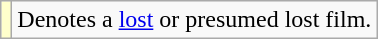<table class="wikitable">
<tr>
<td style="background:#ffc;"></td>
<td>Denotes a <a href='#'>lost</a> or presumed lost film.</td>
</tr>
</table>
